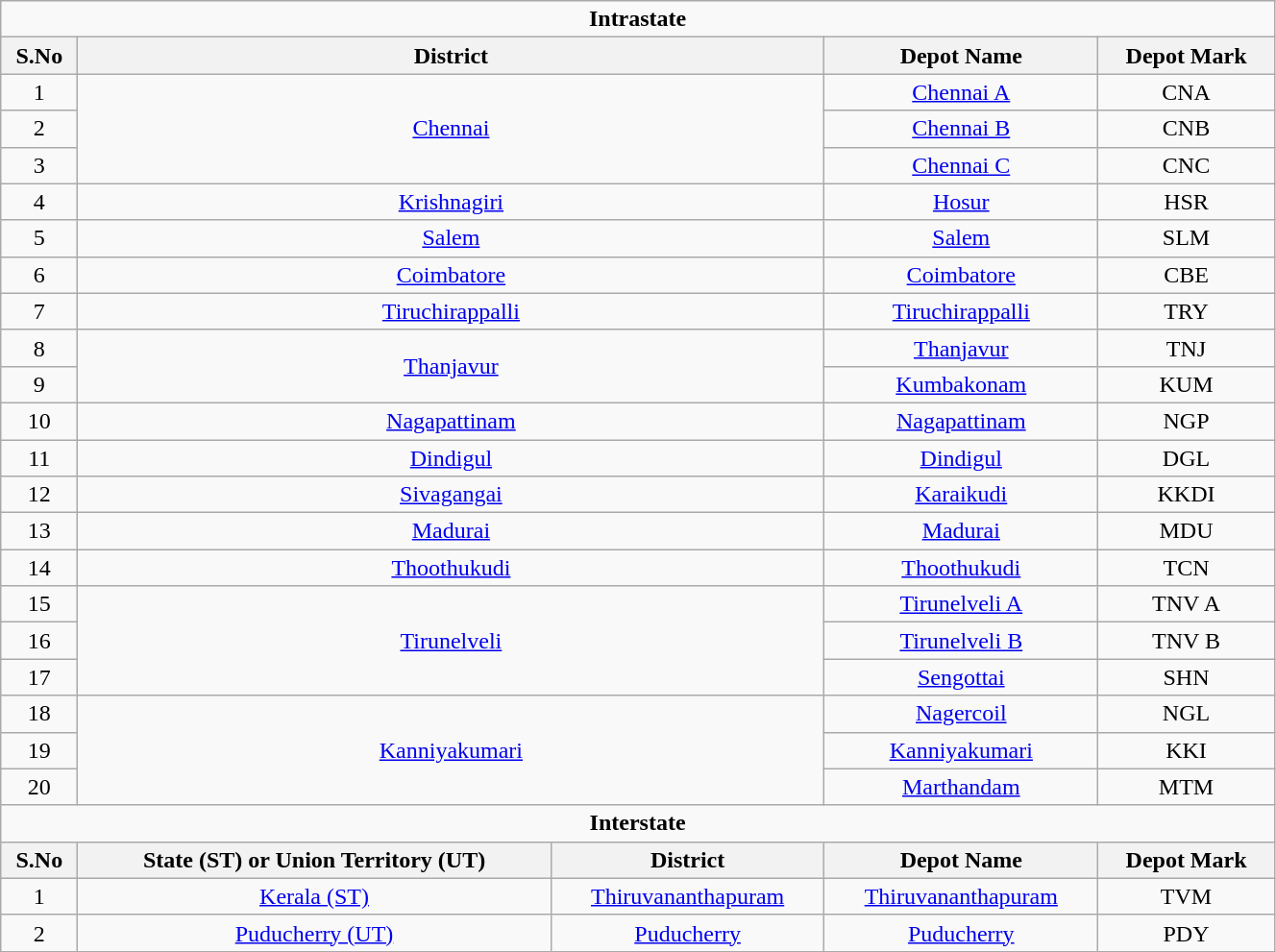<table class="wikitable" style="width:70%; text-align:center">
<tr>
<td colspan="5"><strong>Intrastate</strong></td>
</tr>
<tr>
<th>S.No</th>
<th colspan="2">District</th>
<th>Depot Name</th>
<th>Depot Mark</th>
</tr>
<tr>
<td>1</td>
<td colspan="2" rowspan="3"><a href='#'>Chennai</a></td>
<td><a href='#'>Chennai A</a></td>
<td>CNA</td>
</tr>
<tr>
<td>2</td>
<td><a href='#'>Chennai B</a></td>
<td>CNB</td>
</tr>
<tr>
<td>3</td>
<td><a href='#'>Chennai C</a></td>
<td>CNC</td>
</tr>
<tr>
<td>4</td>
<td colspan="2"><a href='#'>Krishnagiri</a></td>
<td><a href='#'>Hosur</a></td>
<td>HSR</td>
</tr>
<tr>
<td>5</td>
<td colspan="2"><a href='#'>Salem</a></td>
<td><a href='#'>Salem</a></td>
<td>SLM</td>
</tr>
<tr>
<td>6</td>
<td colspan="2"><a href='#'>Coimbatore</a></td>
<td><a href='#'>Coimbatore</a></td>
<td>CBE</td>
</tr>
<tr>
<td>7</td>
<td colspan="2"><a href='#'>Tiruchirappalli</a></td>
<td><a href='#'>Tiruchirappalli</a></td>
<td>TRY</td>
</tr>
<tr>
<td>8</td>
<td colspan="2" rowspan="2"><a href='#'>Thanjavur</a></td>
<td><a href='#'>Thanjavur</a></td>
<td>TNJ</td>
</tr>
<tr>
<td>9</td>
<td><a href='#'>Kumbakonam</a></td>
<td>KUM</td>
</tr>
<tr>
<td>10</td>
<td colspan="2"><a href='#'>Nagapattinam</a></td>
<td><a href='#'>Nagapattinam</a></td>
<td>NGP</td>
</tr>
<tr>
<td>11</td>
<td colspan="2"><a href='#'>Dindigul</a></td>
<td><a href='#'>Dindigul</a></td>
<td>DGL</td>
</tr>
<tr>
<td>12</td>
<td colspan="2"><a href='#'>Sivagangai</a></td>
<td><a href='#'>Karaikudi</a></td>
<td>KKDI</td>
</tr>
<tr>
<td>13</td>
<td colspan="2"><a href='#'>Madurai</a></td>
<td><a href='#'>Madurai</a></td>
<td>MDU</td>
</tr>
<tr>
<td>14</td>
<td colspan="2"><a href='#'>Thoothukudi</a></td>
<td><a href='#'>Thoothukudi</a></td>
<td>TCN</td>
</tr>
<tr>
<td>15</td>
<td colspan="2" rowspan="3"><a href='#'>Tirunelveli</a></td>
<td><a href='#'>Tirunelveli A</a></td>
<td>TNV A</td>
</tr>
<tr>
<td>16</td>
<td><a href='#'>Tirunelveli B</a></td>
<td>TNV B</td>
</tr>
<tr>
<td>17</td>
<td><a href='#'>Sengottai</a></td>
<td>SHN</td>
</tr>
<tr>
<td>18</td>
<td colspan="2" rowspan="3"><a href='#'>Kanniyakumari</a></td>
<td><a href='#'>Nagercoil</a></td>
<td>NGL</td>
</tr>
<tr>
<td>19</td>
<td><a href='#'>Kanniyakumari</a></td>
<td>KKI</td>
</tr>
<tr>
<td>20</td>
<td><a href='#'>Marthandam</a></td>
<td>MTM</td>
</tr>
<tr>
<td colspan="5"><strong>Interstate</strong></td>
</tr>
<tr>
<th>S.No</th>
<th>State (ST) or Union Territory (UT)</th>
<th>District</th>
<th>Depot Name</th>
<th>Depot Mark</th>
</tr>
<tr>
<td>1</td>
<td><a href='#'>Kerala (ST)</a></td>
<td><a href='#'>Thiruvananthapuram</a></td>
<td><a href='#'>Thiruvananthapuram</a></td>
<td>TVM</td>
</tr>
<tr>
<td>2</td>
<td><a href='#'>Puducherry (UT)</a></td>
<td><a href='#'>Puducherry</a></td>
<td><a href='#'>Puducherry</a></td>
<td>PDY</td>
</tr>
</table>
